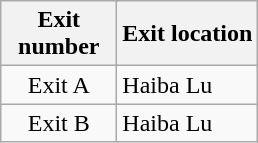<table class="wikitable">
<tr>
<th style="width:70px" colspan="2">Exit number</th>
<th>Exit location</th>
</tr>
<tr>
<td align="center" colspan="2">Exit A</td>
<td>Haiba Lu</td>
</tr>
<tr>
<td align="center" colspan="2">Exit B</td>
<td>Haiba Lu</td>
</tr>
</table>
